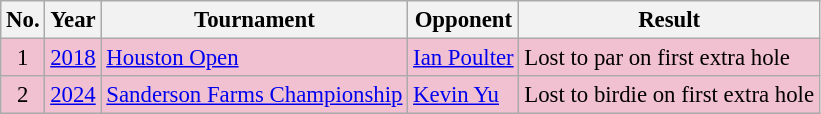<table class="wikitable" style="font-size:95%;">
<tr>
<th>No.</th>
<th>Year</th>
<th>Tournament</th>
<th>Opponent</th>
<th>Result</th>
</tr>
<tr style="background:#F2C1D1;">
<td align=center>1</td>
<td><a href='#'>2018</a></td>
<td><a href='#'>Houston Open</a></td>
<td> <a href='#'>Ian Poulter</a></td>
<td>Lost to par on first extra hole</td>
</tr>
<tr style="background:#F2C1D1;">
<td align=center>2</td>
<td><a href='#'>2024</a></td>
<td><a href='#'>Sanderson Farms Championship</a></td>
<td> <a href='#'>Kevin Yu</a></td>
<td>Lost to birdie on first extra hole</td>
</tr>
</table>
